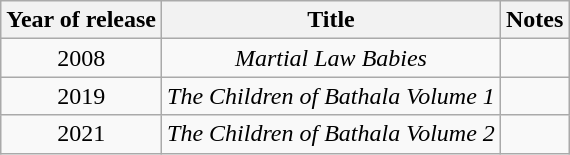<table class="wikitable">
<tr>
<th align="left">Year of release</th>
<th align="left">Title</th>
<th align="left">Notes</th>
</tr>
<tr>
<td align="center">2008</td>
<td align="center"><em>Martial Law Babies</em></td>
<td></td>
</tr>
<tr>
<td align="center">2019</td>
<td align="center"><em>The Children of Bathala Volume 1</em></td>
<td></td>
</tr>
<tr>
<td align="center">2021</td>
<td align="center"><em>The Children of Bathala Volume 2</em></td>
<td></td>
</tr>
</table>
